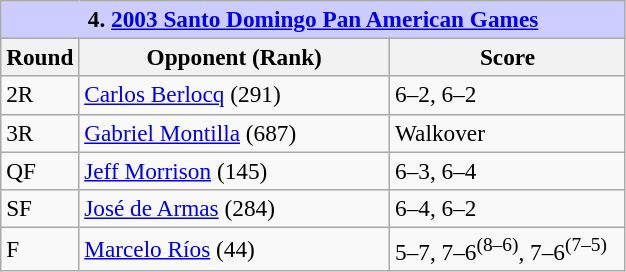<table class=wikitable style=font-size:97%>
<tr>
<td colspan=3 align=center style="background:#ccf;"><strong>4. <a href='#'>2003 Santo Domingo Pan American Games</a></strong></td>
</tr>
<tr>
<th>Round</th>
<th width=200>Opponent (Rank)</th>
<th width=150>Score</th>
</tr>
<tr>
<td>2R</td>
<td> <a href='#'>Carlos Berlocq</a> (291)</td>
<td>6–2, 6–2</td>
</tr>
<tr>
<td>3R</td>
<td> <a href='#'>Gabriel Montilla</a> (687)</td>
<td>Walkover</td>
</tr>
<tr>
<td>QF</td>
<td> <a href='#'>Jeff Morrison</a> (145)</td>
<td>6–3, 6–4</td>
</tr>
<tr>
<td>SF</td>
<td> <a href='#'>José de Armas</a> (284)</td>
<td>6–4, 6–2</td>
</tr>
<tr>
<td>F</td>
<td> <a href='#'>Marcelo Ríos</a> (44)</td>
<td>5–7, 7–6<sup>(8–6)</sup>, 7–6<sup>(7–5)</sup></td>
</tr>
</table>
